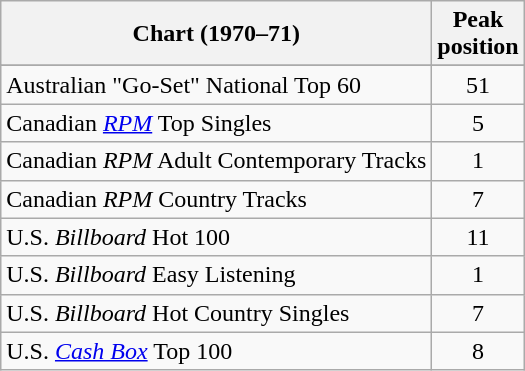<table class="wikitable sortable">
<tr>
<th>Chart (1970–71)</th>
<th>Peak<br>position</th>
</tr>
<tr>
</tr>
<tr>
<td>Australian "Go-Set" National Top 60</td>
<td align="center">51</td>
</tr>
<tr>
<td>Canadian <em><a href='#'>RPM</a></em> Top Singles</td>
<td align="center">5</td>
</tr>
<tr>
<td>Canadian <em>RPM</em> Adult Contemporary Tracks</td>
<td align="center">1</td>
</tr>
<tr>
<td>Canadian <em>RPM</em> Country Tracks</td>
<td align="center">7</td>
</tr>
<tr>
<td>U.S. <em>Billboard</em> Hot 100</td>
<td align="center">11</td>
</tr>
<tr>
<td>U.S. <em>Billboard</em> Easy Listening</td>
<td align="center">1</td>
</tr>
<tr>
<td>U.S. <em>Billboard</em> Hot Country Singles</td>
<td align="center">7</td>
</tr>
<tr>
<td>U.S. <em><a href='#'>Cash Box</a></em> Top 100</td>
<td style="text-align:center;">8</td>
</tr>
</table>
